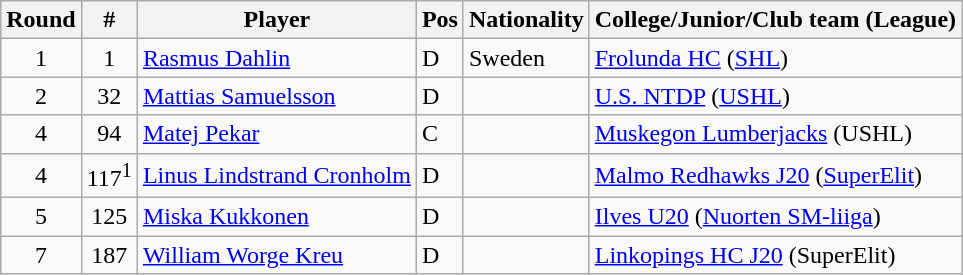<table class="wikitable">
<tr>
<th>Round</th>
<th>#</th>
<th>Player</th>
<th>Pos</th>
<th>Nationality</th>
<th>College/Junior/Club team (League)</th>
</tr>
<tr>
<td style="text-align:center;">1</td>
<td style="text-align:center;">1</td>
<td><a href='#'>Rasmus Dahlin</a></td>
<td>D</td>
<td> Sweden</td>
<td><a href='#'>Frolunda HC</a> (<a href='#'>SHL</a>)</td>
</tr>
<tr>
<td style="text-align:center;">2</td>
<td style="text-align:center;">32</td>
<td><a href='#'>Mattias Samuelsson</a></td>
<td>D</td>
<td></td>
<td><a href='#'>U.S. NTDP</a> (<a href='#'>USHL</a>)</td>
</tr>
<tr>
<td style="text-align:center;">4</td>
<td style="text-align:center;">94</td>
<td><a href='#'>Matej Pekar</a></td>
<td>C</td>
<td></td>
<td><a href='#'>Muskegon Lumberjacks</a> (USHL)</td>
</tr>
<tr>
<td style="text-align:center;">4</td>
<td style="text-align:center;">117<sup>1</sup></td>
<td><a href='#'>Linus Lindstrand Cronholm</a></td>
<td>D</td>
<td></td>
<td><a href='#'>Malmo Redhawks J20</a> (<a href='#'>SuperElit</a>)</td>
</tr>
<tr>
<td style="text-align:center;">5</td>
<td style="text-align:center;">125</td>
<td><a href='#'>Miska Kukkonen</a></td>
<td>D</td>
<td></td>
<td><a href='#'>Ilves U20</a> (<a href='#'>Nuorten SM-liiga</a>)</td>
</tr>
<tr>
<td style="text-align:center;">7</td>
<td style="text-align:center;">187</td>
<td><a href='#'>William Worge Kreu</a></td>
<td>D</td>
<td></td>
<td><a href='#'>Linkopings HC J20</a> (SuperElit)</td>
</tr>
</table>
